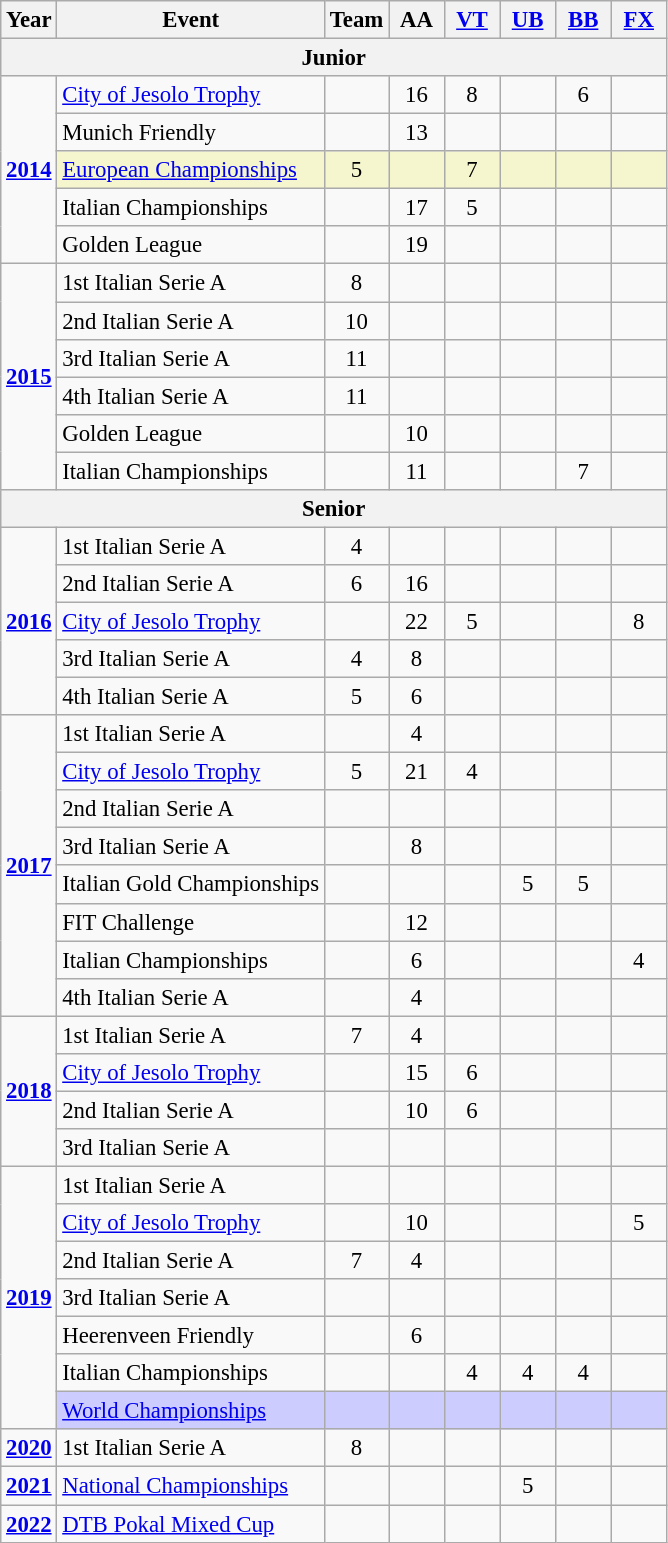<table class="wikitable" style="text-align:center; font-size:95%;">
<tr>
<th align=center>Year</th>
<th align=center>Event</th>
<th style="width:30px;">Team</th>
<th style="width:30px;">AA</th>
<th style="width:30px;"><a href='#'>VT</a></th>
<th style="width:30px;"><a href='#'>UB</a></th>
<th style="width:30px;"><a href='#'>BB</a></th>
<th style="width:30px;"><a href='#'>FX</a></th>
</tr>
<tr>
<th colspan="8"><strong>Junior</strong></th>
</tr>
<tr>
<td rowspan="5"><strong><a href='#'>2014</a></strong></td>
<td align=left><a href='#'>City of Jesolo Trophy</a></td>
<td></td>
<td>16</td>
<td>8</td>
<td></td>
<td>6</td>
<td></td>
</tr>
<tr>
<td align=left>Munich Friendly</td>
<td></td>
<td>13</td>
<td></td>
<td></td>
<td></td>
<td></td>
</tr>
<tr bgcolor=#F5F6CE>
<td align=left><a href='#'>European Championships</a></td>
<td>5</td>
<td></td>
<td>7</td>
<td></td>
<td></td>
<td></td>
</tr>
<tr>
<td align=left>Italian Championships</td>
<td></td>
<td>17</td>
<td>5</td>
<td></td>
<td></td>
<td></td>
</tr>
<tr>
<td align=left>Golden League</td>
<td></td>
<td>19</td>
<td></td>
<td></td>
<td></td>
<td></td>
</tr>
<tr>
<td rowspan="6"><strong><a href='#'>2015</a></strong></td>
<td align=left>1st Italian Serie A</td>
<td>8</td>
<td></td>
<td></td>
<td></td>
<td></td>
<td></td>
</tr>
<tr>
<td align=left>2nd Italian Serie A</td>
<td>10</td>
<td></td>
<td></td>
<td></td>
<td></td>
<td></td>
</tr>
<tr>
<td align=left>3rd Italian Serie A</td>
<td>11</td>
<td></td>
<td></td>
<td></td>
<td></td>
<td></td>
</tr>
<tr>
<td align=left>4th Italian Serie A</td>
<td>11</td>
<td></td>
<td></td>
<td></td>
<td></td>
<td></td>
</tr>
<tr>
<td align=left>Golden League</td>
<td></td>
<td>10</td>
<td></td>
<td></td>
<td></td>
<td></td>
</tr>
<tr>
<td align=left>Italian Championships</td>
<td></td>
<td>11</td>
<td></td>
<td></td>
<td>7</td>
<td></td>
</tr>
<tr>
<th colspan="8"><strong>Senior</strong></th>
</tr>
<tr>
<td rowspan="5"><strong><a href='#'>2016</a></strong></td>
<td align=left>1st Italian Serie A</td>
<td>4</td>
<td></td>
<td></td>
<td></td>
<td></td>
<td></td>
</tr>
<tr>
<td align=left>2nd Italian Serie A</td>
<td>6</td>
<td>16</td>
<td></td>
<td></td>
<td></td>
<td></td>
</tr>
<tr>
<td align=left><a href='#'>City of Jesolo Trophy</a></td>
<td></td>
<td>22</td>
<td>5</td>
<td></td>
<td></td>
<td>8</td>
</tr>
<tr>
<td align=left>3rd Italian Serie A</td>
<td>4</td>
<td>8</td>
<td></td>
<td></td>
<td></td>
<td></td>
</tr>
<tr>
<td align=left>4th Italian Serie A</td>
<td>5</td>
<td>6</td>
<td></td>
<td></td>
<td></td>
<td></td>
</tr>
<tr>
<td rowspan="8"><strong><a href='#'>2017</a></strong></td>
<td align=left>1st Italian Serie A</td>
<td></td>
<td>4</td>
<td></td>
<td></td>
<td></td>
<td></td>
</tr>
<tr>
<td align=left><a href='#'>City of Jesolo Trophy</a></td>
<td>5</td>
<td>21</td>
<td>4</td>
<td></td>
<td></td>
<td></td>
</tr>
<tr>
<td align=left>2nd Italian Serie A</td>
<td></td>
<td></td>
<td></td>
<td></td>
<td></td>
<td></td>
</tr>
<tr>
<td align=left>3rd Italian Serie A</td>
<td></td>
<td>8</td>
<td></td>
<td></td>
<td></td>
<td></td>
</tr>
<tr>
<td align=left>Italian Gold Championships</td>
<td></td>
<td></td>
<td></td>
<td>5</td>
<td>5</td>
<td></td>
</tr>
<tr>
<td align=left>FIT Challenge</td>
<td></td>
<td>12</td>
<td></td>
<td></td>
<td></td>
<td></td>
</tr>
<tr>
<td align=left>Italian Championships</td>
<td></td>
<td>6</td>
<td></td>
<td></td>
<td></td>
<td>4</td>
</tr>
<tr>
<td align=left>4th Italian Serie A</td>
<td></td>
<td>4</td>
<td></td>
<td></td>
<td></td>
<td></td>
</tr>
<tr>
<td rowspan="4"><strong><a href='#'>2018</a></strong></td>
<td align=left>1st Italian Serie A</td>
<td>7</td>
<td>4</td>
<td></td>
<td></td>
<td></td>
<td></td>
</tr>
<tr>
<td align=left><a href='#'>City of Jesolo Trophy</a></td>
<td></td>
<td>15</td>
<td>6</td>
<td></td>
<td></td>
<td></td>
</tr>
<tr>
<td align=left>2nd Italian Serie A</td>
<td></td>
<td>10</td>
<td>6</td>
<td></td>
<td></td>
<td></td>
</tr>
<tr>
<td align=left>3rd Italian Serie A</td>
<td></td>
<td></td>
<td></td>
<td></td>
<td></td>
<td></td>
</tr>
<tr>
<td rowspan="7"><strong><a href='#'>2019</a></strong></td>
<td align=left>1st Italian Serie A</td>
<td></td>
<td></td>
<td></td>
<td></td>
<td></td>
<td></td>
</tr>
<tr>
<td align=left><a href='#'>City of Jesolo Trophy</a></td>
<td></td>
<td>10</td>
<td></td>
<td></td>
<td></td>
<td>5</td>
</tr>
<tr>
<td align=left>2nd Italian Serie A</td>
<td>7</td>
<td>4</td>
<td></td>
<td></td>
<td></td>
<td></td>
</tr>
<tr>
<td align=left>3rd Italian Serie A</td>
<td></td>
<td></td>
<td></td>
<td></td>
<td></td>
<td></td>
</tr>
<tr>
<td align=left>Heerenveen Friendly</td>
<td></td>
<td>6</td>
<td></td>
<td></td>
<td></td>
<td></td>
</tr>
<tr>
<td align=left>Italian Championships</td>
<td></td>
<td></td>
<td>4</td>
<td>4</td>
<td>4</td>
<td></td>
</tr>
<tr bgcolor=#CCCCFF>
<td align=left><a href='#'>World Championships</a></td>
<td></td>
<td></td>
<td></td>
<td></td>
<td></td>
<td></td>
</tr>
<tr>
<td rowspan="1"><strong><a href='#'>2020</a></strong></td>
<td align=left>1st Italian Serie A</td>
<td>8</td>
<td></td>
<td></td>
<td></td>
<td></td>
<td></td>
</tr>
<tr>
<td rowspan="1"><strong><a href='#'>2021</a></strong></td>
<td align=left><a href='#'>National Championships</a></td>
<td></td>
<td></td>
<td></td>
<td>5</td>
<td></td>
<td></td>
</tr>
<tr>
<td rowspan="1"><strong><a href='#'>2022</a></strong></td>
<td align=left><a href='#'>DTB Pokal Mixed Cup</a></td>
<td></td>
<td></td>
<td></td>
<td></td>
<td></td>
<td></td>
</tr>
</table>
